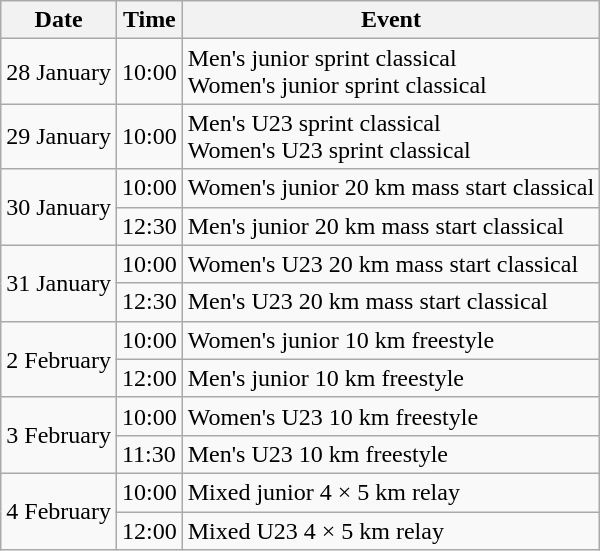<table class="wikitable">
<tr>
<th>Date</th>
<th>Time</th>
<th>Event</th>
</tr>
<tr>
<td>28 January</td>
<td>10:00</td>
<td>Men's junior sprint classical<br>Women's junior sprint classical</td>
</tr>
<tr>
<td>29 January</td>
<td>10:00</td>
<td>Men's U23 sprint classical<br>Women's U23 sprint classical</td>
</tr>
<tr>
<td rowspan=2>30 January</td>
<td>10:00</td>
<td>Women's junior 20 km mass start classical</td>
</tr>
<tr>
<td>12:30</td>
<td>Men's junior 20 km mass start classical</td>
</tr>
<tr>
<td rowspan=2>31 January</td>
<td>10:00</td>
<td>Women's U23 20 km mass start classical</td>
</tr>
<tr>
<td>12:30</td>
<td>Men's U23 20 km mass start classical</td>
</tr>
<tr>
<td rowspan=2>2 February</td>
<td>10:00</td>
<td>Women's junior 10 km freestyle</td>
</tr>
<tr>
<td>12:00</td>
<td>Men's junior 10 km freestyle</td>
</tr>
<tr>
<td rowspan=2>3 February</td>
<td>10:00</td>
<td>Women's U23 10 km freestyle</td>
</tr>
<tr>
<td>11:30</td>
<td>Men's U23 10 km freestyle</td>
</tr>
<tr>
<td rowspan=2>4 February</td>
<td>10:00</td>
<td>Mixed junior 4 × 5 km relay</td>
</tr>
<tr>
<td>12:00</td>
<td>Mixed U23 4 × 5 km relay</td>
</tr>
</table>
